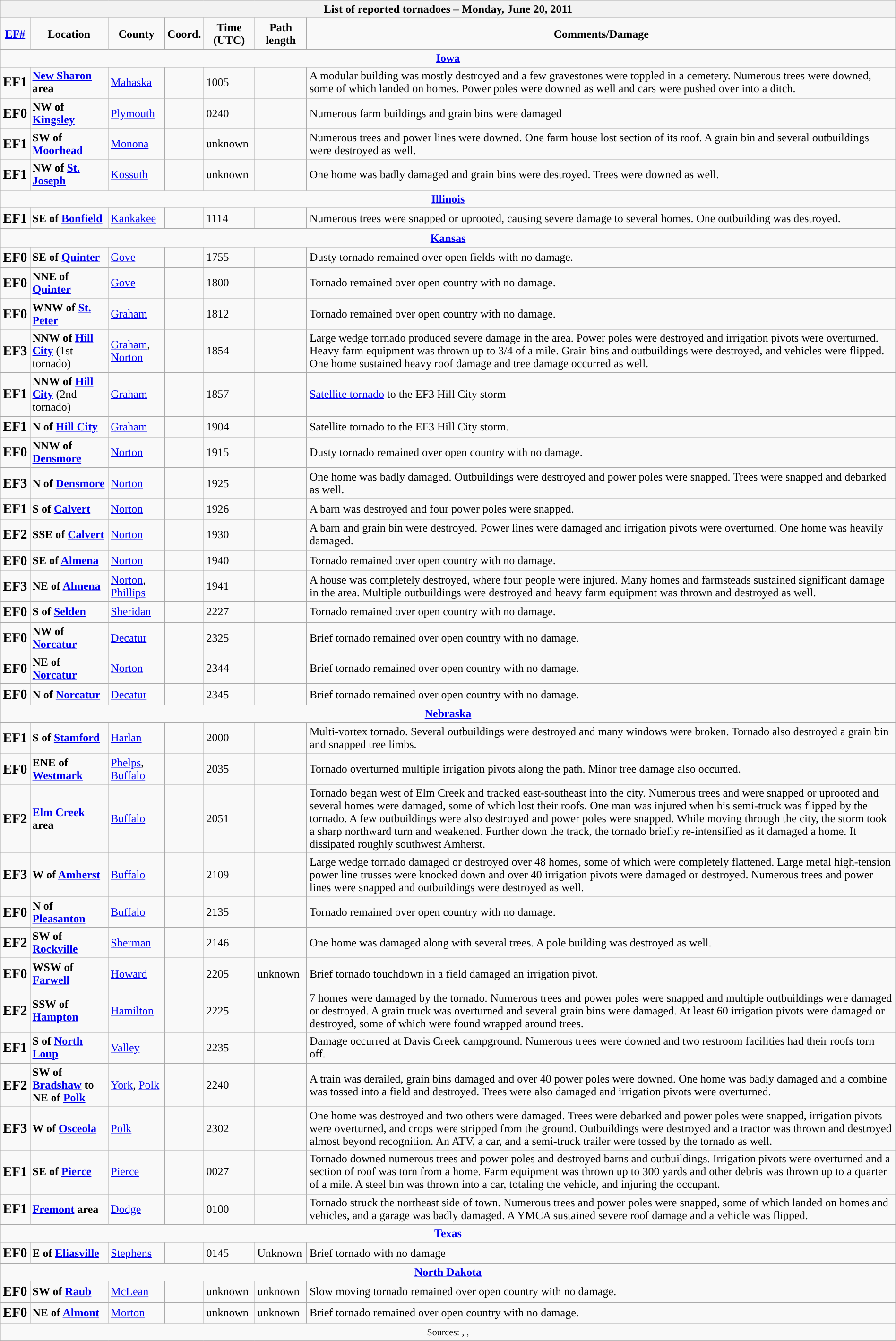<table class="wikitable collapsible" width="100%">
<tr>
<th colspan="7">List of reported tornadoes – Monday, June 20, 2011</th>
</tr>
<tr style="text-align:center;">
<td><strong><a href='#'>EF#</a></strong></td>
<td><strong>Location</strong></td>
<td><strong>County</strong></td>
<td><strong>Coord.</strong></td>
<td><strong>Time (UTC)</strong></td>
<td><strong>Path length</strong></td>
<td><strong>Comments/Damage</strong></td>
</tr>
<tr>
<td colspan="7" align=center><strong><a href='#'>Iowa</a></strong></td>
</tr>
<tr>
<td><big><strong>EF1</strong></big></td>
<td><strong><a href='#'>New Sharon</a> area</strong></td>
<td><a href='#'>Mahaska</a></td>
<td></td>
<td>1005</td>
<td></td>
<td>A modular building was mostly destroyed and a few gravestones were toppled in a cemetery. Numerous trees were downed, some of which landed on homes. Power poles were downed as well and cars were pushed over into a ditch.</td>
</tr>
<tr>
<td><big><strong>EF0</strong></big></td>
<td><strong>NW of <a href='#'>Kingsley</a></strong></td>
<td><a href='#'>Plymouth</a></td>
<td></td>
<td>0240</td>
<td></td>
<td>Numerous farm buildings and grain bins were damaged</td>
</tr>
<tr>
<td><big><strong>EF1</strong></big></td>
<td><strong>SW of <a href='#'>Moorhead</a></strong></td>
<td><a href='#'>Monona</a></td>
<td></td>
<td>unknown</td>
<td></td>
<td>Numerous trees and power lines were downed. One farm house lost section of its roof. A grain bin and several outbuildings were destroyed as well.</td>
</tr>
<tr>
<td><big><strong>EF1</strong></big></td>
<td><strong>NW of <a href='#'>St. Joseph</a></strong></td>
<td><a href='#'>Kossuth</a></td>
<td></td>
<td>unknown</td>
<td></td>
<td>One home was badly damaged and grain bins were destroyed. Trees were downed as well.</td>
</tr>
<tr>
<td colspan="7" align=center><strong><a href='#'>Illinois</a></strong></td>
</tr>
<tr>
<td><big><strong>EF1</strong></big></td>
<td><strong>SE of <a href='#'>Bonfield</a></strong></td>
<td><a href='#'>Kankakee</a></td>
<td></td>
<td>1114</td>
<td></td>
<td>Numerous trees were snapped or uprooted, causing severe damage to several homes. One outbuilding was destroyed.</td>
</tr>
<tr>
<td colspan="7" align=center><strong><a href='#'>Kansas</a></strong></td>
</tr>
<tr>
<td><big><strong>EF0</strong></big></td>
<td><strong>SE of <a href='#'>Quinter</a></strong></td>
<td><a href='#'>Gove</a></td>
<td></td>
<td>1755</td>
<td></td>
<td>Dusty tornado remained over open fields with no damage.</td>
</tr>
<tr>
<td><big><strong>EF0</strong></big></td>
<td><strong>NNE of <a href='#'>Quinter</a></strong></td>
<td><a href='#'>Gove</a></td>
<td></td>
<td>1800</td>
<td></td>
<td>Tornado remained over open country with no damage.</td>
</tr>
<tr>
<td><big><strong>EF0</strong></big></td>
<td><strong>WNW of <a href='#'>St. Peter</a></strong></td>
<td><a href='#'>Graham</a></td>
<td></td>
<td>1812</td>
<td></td>
<td>Tornado remained over open country with no damage.</td>
</tr>
<tr>
<td><big><strong>EF3</strong></big></td>
<td><strong>NNW of <a href='#'>Hill City</a></strong> (1st tornado)</td>
<td><a href='#'>Graham</a>, <a href='#'>Norton</a></td>
<td></td>
<td>1854</td>
<td></td>
<td>Large wedge tornado produced severe damage in the area. Power poles were destroyed and irrigation pivots were overturned. Heavy farm equipment was thrown up to 3/4 of a mile. Grain bins and outbuildings were destroyed, and vehicles were flipped. One home sustained heavy roof damage and tree damage occurred as well.</td>
</tr>
<tr>
<td><big><strong>EF1</strong></big></td>
<td><strong>NNW of <a href='#'>Hill City</a></strong> (2nd tornado)</td>
<td><a href='#'>Graham</a></td>
<td></td>
<td>1857</td>
<td></td>
<td><a href='#'>Satellite tornado</a> to the EF3 Hill City storm</td>
</tr>
<tr>
<td><big><strong>EF1</strong></big></td>
<td><strong>N of <a href='#'>Hill City</a></strong></td>
<td><a href='#'>Graham</a></td>
<td></td>
<td>1904</td>
<td></td>
<td>Satellite tornado to the EF3 Hill City storm.</td>
</tr>
<tr>
<td><big><strong>EF0</strong></big></td>
<td><strong>NNW of <a href='#'>Densmore</a></strong></td>
<td><a href='#'>Norton</a></td>
<td></td>
<td>1915</td>
<td></td>
<td>Dusty tornado remained over open country with no damage.</td>
</tr>
<tr>
<td><big><strong>EF3</strong></big></td>
<td><strong>N of <a href='#'>Densmore</a></strong></td>
<td><a href='#'>Norton</a></td>
<td></td>
<td>1925</td>
<td></td>
<td>One home was badly damaged. Outbuildings were destroyed and power poles were snapped. Trees were snapped and debarked as well.</td>
</tr>
<tr>
<td><big><strong>EF1</strong></big></td>
<td><strong>S of <a href='#'>Calvert</a></strong></td>
<td><a href='#'>Norton</a></td>
<td></td>
<td>1926</td>
<td></td>
<td>A barn was destroyed and four power poles were snapped.</td>
</tr>
<tr>
<td><big><strong>EF2</strong></big></td>
<td><strong>SSE of <a href='#'>Calvert</a></strong></td>
<td><a href='#'>Norton</a></td>
<td></td>
<td>1930</td>
<td></td>
<td>A barn and grain bin were destroyed. Power lines were damaged and irrigation pivots were overturned. One home was heavily damaged.</td>
</tr>
<tr>
<td><big><strong>EF0</strong></big></td>
<td><strong>SE of <a href='#'>Almena</a></strong></td>
<td><a href='#'>Norton</a></td>
<td></td>
<td>1940</td>
<td></td>
<td>Tornado remained over open country with no damage.</td>
</tr>
<tr>
<td><big><strong>EF3</strong></big></td>
<td><strong>NE of <a href='#'>Almena</a></strong></td>
<td><a href='#'>Norton</a>, <a href='#'>Phillips</a></td>
<td></td>
<td>1941</td>
<td></td>
<td>A house was completely destroyed, where four people were injured. Many homes and farmsteads sustained significant damage in the area. Multiple outbuildings were destroyed and heavy farm equipment was thrown and destroyed as well.</td>
</tr>
<tr>
<td><big><strong>EF0</strong></big></td>
<td><strong>S of <a href='#'>Selden</a></strong></td>
<td><a href='#'>Sheridan</a></td>
<td></td>
<td>2227</td>
<td></td>
<td>Tornado remained over open country with no damage.</td>
</tr>
<tr>
<td><big><strong>EF0</strong></big></td>
<td><strong>NW of <a href='#'>Norcatur</a></strong></td>
<td><a href='#'>Decatur</a></td>
<td></td>
<td>2325</td>
<td></td>
<td>Brief tornado remained over open country with no damage.</td>
</tr>
<tr>
<td><big><strong>EF0</strong></big></td>
<td><strong>NE of <a href='#'>Norcatur</a></strong></td>
<td><a href='#'>Norton</a></td>
<td></td>
<td>2344</td>
<td></td>
<td>Brief tornado remained over open country with no damage.</td>
</tr>
<tr>
<td><big><strong>EF0</strong></big></td>
<td><strong>N of <a href='#'>Norcatur</a></strong></td>
<td><a href='#'>Decatur</a></td>
<td></td>
<td>2345</td>
<td></td>
<td>Brief tornado remained over open country with no damage.</td>
</tr>
<tr>
<td colspan="7" align=center><strong><a href='#'>Nebraska</a></strong></td>
</tr>
<tr>
<td><big><strong>EF1</strong></big></td>
<td><strong>S of <a href='#'>Stamford</a></strong></td>
<td><a href='#'>Harlan</a></td>
<td></td>
<td>2000</td>
<td></td>
<td>Multi-vortex tornado. Several outbuildings were destroyed and many windows were broken. Tornado also destroyed a grain bin and snapped tree limbs.</td>
</tr>
<tr>
<td><big><strong>EF0</strong></big></td>
<td><strong>ENE of <a href='#'>Westmark</a></strong></td>
<td><a href='#'>Phelps</a>, <a href='#'>Buffalo</a></td>
<td></td>
<td>2035</td>
<td></td>
<td>Tornado overturned multiple irrigation pivots along the path. Minor tree damage also occurred.</td>
</tr>
<tr>
<td><big><strong>EF2</strong></big></td>
<td><strong><a href='#'>Elm Creek</a> area</strong></td>
<td><a href='#'>Buffalo</a></td>
<td></td>
<td>2051</td>
<td></td>
<td>Tornado began west of Elm Creek and tracked east-southeast into the city. Numerous trees and were snapped or uprooted and several homes were damaged, some of which lost their roofs. One man was injured when his semi-truck was flipped by the tornado. A few outbuildings were also destroyed and power poles were snapped. While moving through the city, the storm took a sharp northward turn and weakened. Further down the track, the tornado briefly re-intensified as it damaged a home. It dissipated roughly  southwest Amherst.</td>
</tr>
<tr>
<td><big><strong>EF3</strong></big></td>
<td><strong>W of <a href='#'>Amherst</a></strong></td>
<td><a href='#'>Buffalo</a></td>
<td></td>
<td>2109</td>
<td></td>
<td>Large wedge tornado damaged or destroyed over 48 homes, some of which were completely flattened. Large metal high-tension power line trusses were knocked down and over 40 irrigation pivots were damaged or destroyed. Numerous trees and power lines were snapped and outbuildings were destroyed as well.</td>
</tr>
<tr>
<td><big><strong>EF0</strong></big></td>
<td><strong>N of <a href='#'>Pleasanton</a></strong></td>
<td><a href='#'>Buffalo</a></td>
<td></td>
<td>2135</td>
<td></td>
<td>Tornado remained over open country with no damage.</td>
</tr>
<tr>
<td><big><strong>EF2</strong></big></td>
<td><strong>SW of <a href='#'>Rockville</a></strong></td>
<td><a href='#'>Sherman</a></td>
<td></td>
<td>2146</td>
<td></td>
<td>One home was damaged along with several trees. A pole building was destroyed as well.</td>
</tr>
<tr>
<td><big><strong>EF0</strong></big></td>
<td><strong>WSW of <a href='#'>Farwell</a></strong></td>
<td><a href='#'>Howard</a></td>
<td></td>
<td>2205</td>
<td>unknown</td>
<td>Brief tornado touchdown in a field damaged an irrigation pivot.</td>
</tr>
<tr>
<td><big><strong>EF2</strong></big></td>
<td><strong>SSW of <a href='#'>Hampton</a></strong></td>
<td><a href='#'>Hamilton</a></td>
<td></td>
<td>2225</td>
<td></td>
<td>7 homes were damaged by the tornado. Numerous trees and power poles were snapped and multiple outbuildings were damaged or destroyed. A grain truck was overturned and several grain bins were damaged. At least 60 irrigation pivots were damaged or destroyed, some of which were found wrapped around trees.</td>
</tr>
<tr>
<td><big><strong>EF1</strong></big></td>
<td><strong>S of <a href='#'>North Loup</a></strong></td>
<td><a href='#'>Valley</a></td>
<td></td>
<td>2235</td>
<td></td>
<td>Damage occurred at Davis Creek campground. Numerous trees were downed and two restroom facilities had their roofs torn off.</td>
</tr>
<tr>
<td><big><strong>EF2</strong></big></td>
<td><strong>SW of <a href='#'>Bradshaw</a> to NE of <a href='#'>Polk</a></strong></td>
<td><a href='#'>York</a>, <a href='#'>Polk</a></td>
<td></td>
<td>2240</td>
<td></td>
<td>A train was derailed, grain bins damaged and over 40 power poles were downed. One home was badly damaged and a combine was tossed into a field and destroyed. Trees were also damaged and irrigation pivots were overturned.</td>
</tr>
<tr>
<td><big><strong>EF3</strong></big></td>
<td><strong>W of <a href='#'>Osceola</a></strong></td>
<td><a href='#'>Polk</a></td>
<td></td>
<td>2302</td>
<td></td>
<td>One home was destroyed and two others were damaged. Trees were debarked and power poles were snapped, irrigation pivots were overturned, and crops were stripped from the ground. Outbuildings were destroyed and a tractor was thrown and destroyed almost beyond recognition. An ATV, a car, and a semi-truck trailer were tossed by the tornado as well.</td>
</tr>
<tr>
<td><big><strong>EF1</strong></big></td>
<td><strong>SE of <a href='#'>Pierce</a></strong></td>
<td><a href='#'>Pierce</a></td>
<td></td>
<td>0027</td>
<td></td>
<td>Tornado downed numerous trees and power poles and destroyed barns and outbuildings. Irrigation pivots were overturned and a section of roof was torn from a home. Farm equipment was thrown up to 300 yards and other debris was thrown up to a quarter of a mile. A steel bin was thrown into a car, totaling the vehicle, and injuring the occupant.</td>
</tr>
<tr>
<td><big><strong>EF1</strong></big></td>
<td><strong><a href='#'>Fremont</a> area</strong></td>
<td><a href='#'>Dodge</a></td>
<td></td>
<td>0100</td>
<td></td>
<td>Tornado struck the northeast side of town. Numerous trees and power poles were snapped, some of which landed on homes and vehicles, and a garage was badly damaged. A YMCA sustained severe roof damage and a vehicle was flipped.</td>
</tr>
<tr>
<td colspan="7" align=center><strong><a href='#'>Texas</a></strong></td>
</tr>
<tr>
<td><big><strong>EF0</strong></big></td>
<td><strong>E of <a href='#'>Eliasville</a></strong></td>
<td><a href='#'>Stephens</a></td>
<td></td>
<td>0145</td>
<td>Unknown</td>
<td>Brief tornado with no damage</td>
</tr>
<tr>
<td colspan="7" align=center><strong><a href='#'>North Dakota</a></strong></td>
</tr>
<tr>
<td><big><strong>EF0</strong></big></td>
<td><strong>SW of <a href='#'>Raub</a></strong></td>
<td><a href='#'>McLean</a></td>
<td></td>
<td>unknown</td>
<td>unknown</td>
<td>Slow moving tornado remained over open country with no damage.</td>
</tr>
<tr>
<td><big><strong>EF0</strong></big></td>
<td><strong>NE of <a href='#'>Almont</a></strong></td>
<td><a href='#'>Morton</a></td>
<td></td>
<td>unknown</td>
<td>unknown</td>
<td>Brief tornado remained over open country with no damage.</td>
</tr>
<tr>
<td colspan="7" align=center><small>Sources: , , </small></td>
</tr>
<tr>
</tr>
</table>
